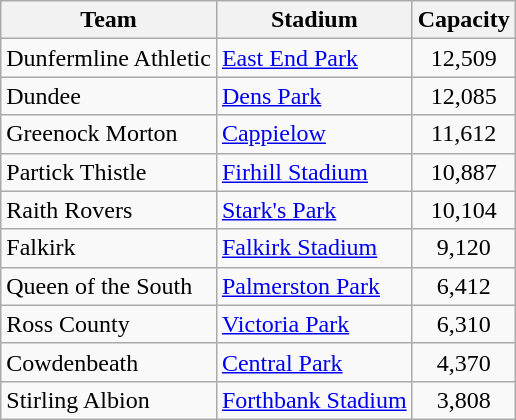<table class="wikitable sortable">
<tr>
<th>Team</th>
<th>Stadium</th>
<th>Capacity</th>
</tr>
<tr>
<td>Dunfermline Athletic</td>
<td><a href='#'>East End Park</a></td>
<td align="center">12,509</td>
</tr>
<tr>
<td>Dundee</td>
<td><a href='#'>Dens Park</a></td>
<td align="center">12,085</td>
</tr>
<tr>
<td>Greenock Morton</td>
<td><a href='#'>Cappielow</a></td>
<td align="center">11,612</td>
</tr>
<tr>
<td>Partick Thistle</td>
<td><a href='#'>Firhill Stadium</a></td>
<td align="center">10,887</td>
</tr>
<tr>
<td>Raith Rovers</td>
<td><a href='#'>Stark's Park</a></td>
<td align="center">10,104</td>
</tr>
<tr>
<td>Falkirk</td>
<td><a href='#'>Falkirk Stadium</a></td>
<td align="center">9,120</td>
</tr>
<tr>
<td>Queen of the South</td>
<td><a href='#'>Palmerston Park</a></td>
<td align="center">6,412</td>
</tr>
<tr>
<td>Ross County</td>
<td><a href='#'>Victoria Park</a></td>
<td align="center">6,310</td>
</tr>
<tr>
<td>Cowdenbeath</td>
<td><a href='#'>Central Park</a></td>
<td align="center">4,370</td>
</tr>
<tr>
<td>Stirling Albion</td>
<td><a href='#'>Forthbank Stadium</a></td>
<td align="center">3,808</td>
</tr>
</table>
